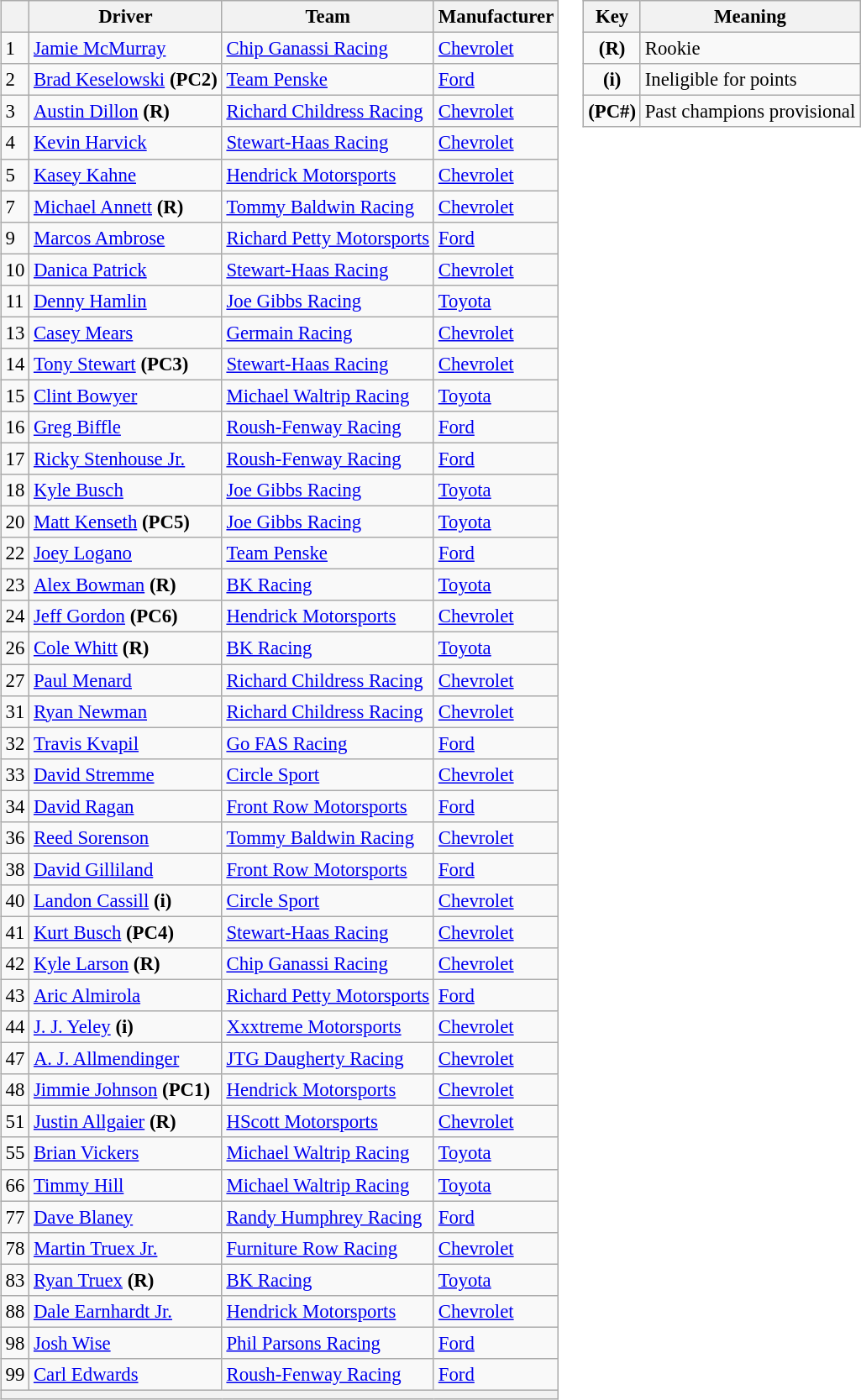<table>
<tr>
<td><br><table class="wikitable" style="font-size:95%">
<tr>
<th></th>
<th>Driver</th>
<th>Team</th>
<th>Manufacturer</th>
</tr>
<tr>
<td>1</td>
<td><a href='#'>Jamie McMurray</a></td>
<td><a href='#'>Chip Ganassi Racing</a></td>
<td><a href='#'>Chevrolet</a></td>
</tr>
<tr>
<td>2</td>
<td><a href='#'>Brad Keselowski</a> <strong>(PC2)</strong></td>
<td><a href='#'>Team Penske</a></td>
<td><a href='#'>Ford</a></td>
</tr>
<tr>
<td>3</td>
<td><a href='#'>Austin Dillon</a> <strong>(R)</strong></td>
<td><a href='#'>Richard Childress Racing</a></td>
<td><a href='#'>Chevrolet</a></td>
</tr>
<tr>
<td>4</td>
<td><a href='#'>Kevin Harvick</a></td>
<td><a href='#'>Stewart-Haas Racing</a></td>
<td><a href='#'>Chevrolet</a></td>
</tr>
<tr>
<td>5</td>
<td><a href='#'>Kasey Kahne</a></td>
<td><a href='#'>Hendrick Motorsports</a></td>
<td><a href='#'>Chevrolet</a></td>
</tr>
<tr>
<td>7</td>
<td><a href='#'>Michael Annett</a> <strong>(R)</strong></td>
<td><a href='#'>Tommy Baldwin Racing</a></td>
<td><a href='#'>Chevrolet</a></td>
</tr>
<tr>
<td>9</td>
<td><a href='#'>Marcos Ambrose</a></td>
<td><a href='#'>Richard Petty Motorsports</a></td>
<td><a href='#'>Ford</a></td>
</tr>
<tr>
<td>10</td>
<td><a href='#'>Danica Patrick</a></td>
<td><a href='#'>Stewart-Haas Racing</a></td>
<td><a href='#'>Chevrolet</a></td>
</tr>
<tr>
<td>11</td>
<td><a href='#'>Denny Hamlin</a></td>
<td><a href='#'>Joe Gibbs Racing</a></td>
<td><a href='#'>Toyota</a></td>
</tr>
<tr>
<td>13</td>
<td><a href='#'>Casey Mears</a></td>
<td><a href='#'>Germain Racing</a></td>
<td><a href='#'>Chevrolet</a></td>
</tr>
<tr>
<td>14</td>
<td><a href='#'>Tony Stewart</a> <strong>(PC3)</strong></td>
<td><a href='#'>Stewart-Haas Racing</a></td>
<td><a href='#'>Chevrolet</a></td>
</tr>
<tr>
<td>15</td>
<td><a href='#'>Clint Bowyer</a></td>
<td><a href='#'>Michael Waltrip Racing</a></td>
<td><a href='#'>Toyota</a></td>
</tr>
<tr>
<td>16</td>
<td><a href='#'>Greg Biffle</a></td>
<td><a href='#'>Roush-Fenway Racing</a></td>
<td><a href='#'>Ford</a></td>
</tr>
<tr>
<td>17</td>
<td><a href='#'>Ricky Stenhouse Jr.</a></td>
<td><a href='#'>Roush-Fenway Racing</a></td>
<td><a href='#'>Ford</a></td>
</tr>
<tr>
<td>18</td>
<td><a href='#'>Kyle Busch</a></td>
<td><a href='#'>Joe Gibbs Racing</a></td>
<td><a href='#'>Toyota</a></td>
</tr>
<tr>
<td>20</td>
<td><a href='#'>Matt Kenseth</a> <strong>(PC5)</strong></td>
<td><a href='#'>Joe Gibbs Racing</a></td>
<td><a href='#'>Toyota</a></td>
</tr>
<tr>
<td>22</td>
<td><a href='#'>Joey Logano</a></td>
<td><a href='#'>Team Penske</a></td>
<td><a href='#'>Ford</a></td>
</tr>
<tr>
<td>23</td>
<td><a href='#'>Alex Bowman</a> <strong>(R)</strong></td>
<td><a href='#'>BK Racing</a></td>
<td><a href='#'>Toyota</a></td>
</tr>
<tr>
<td>24</td>
<td><a href='#'>Jeff Gordon</a> <strong>(PC6)</strong></td>
<td><a href='#'>Hendrick Motorsports</a></td>
<td><a href='#'>Chevrolet</a></td>
</tr>
<tr>
<td>26</td>
<td><a href='#'>Cole Whitt</a> <strong>(R)</strong></td>
<td><a href='#'>BK Racing</a></td>
<td><a href='#'>Toyota</a></td>
</tr>
<tr>
<td>27</td>
<td><a href='#'>Paul Menard</a></td>
<td><a href='#'>Richard Childress Racing</a></td>
<td><a href='#'>Chevrolet</a></td>
</tr>
<tr>
<td>31</td>
<td><a href='#'>Ryan Newman</a></td>
<td><a href='#'>Richard Childress Racing</a></td>
<td><a href='#'>Chevrolet</a></td>
</tr>
<tr>
<td>32</td>
<td><a href='#'>Travis Kvapil</a></td>
<td><a href='#'>Go FAS Racing</a></td>
<td><a href='#'>Ford</a></td>
</tr>
<tr>
<td>33</td>
<td><a href='#'>David Stremme</a></td>
<td><a href='#'>Circle Sport</a></td>
<td><a href='#'>Chevrolet</a></td>
</tr>
<tr>
<td>34</td>
<td><a href='#'>David Ragan</a></td>
<td><a href='#'>Front Row Motorsports</a></td>
<td><a href='#'>Ford</a></td>
</tr>
<tr>
<td>36</td>
<td><a href='#'>Reed Sorenson</a></td>
<td><a href='#'>Tommy Baldwin Racing</a></td>
<td><a href='#'>Chevrolet</a></td>
</tr>
<tr>
<td>38</td>
<td><a href='#'>David Gilliland</a></td>
<td><a href='#'>Front Row Motorsports</a></td>
<td><a href='#'>Ford</a></td>
</tr>
<tr>
<td>40</td>
<td><a href='#'>Landon Cassill</a> <strong>(i)</strong></td>
<td><a href='#'>Circle Sport</a></td>
<td><a href='#'>Chevrolet</a></td>
</tr>
<tr>
<td>41</td>
<td><a href='#'>Kurt Busch</a> <strong>(PC4)</strong></td>
<td><a href='#'>Stewart-Haas Racing</a></td>
<td><a href='#'>Chevrolet</a></td>
</tr>
<tr>
<td>42</td>
<td><a href='#'>Kyle Larson</a> <strong>(R)</strong></td>
<td><a href='#'>Chip Ganassi Racing</a></td>
<td><a href='#'>Chevrolet</a></td>
</tr>
<tr>
<td>43</td>
<td><a href='#'>Aric Almirola</a></td>
<td><a href='#'>Richard Petty Motorsports</a></td>
<td><a href='#'>Ford</a></td>
</tr>
<tr>
<td>44</td>
<td><a href='#'>J. J. Yeley</a> <strong>(i)</strong></td>
<td><a href='#'>Xxxtreme Motorsports</a></td>
<td><a href='#'>Chevrolet</a></td>
</tr>
<tr>
<td>47</td>
<td><a href='#'>A. J. Allmendinger</a></td>
<td><a href='#'>JTG Daugherty Racing</a></td>
<td><a href='#'>Chevrolet</a></td>
</tr>
<tr>
<td>48</td>
<td><a href='#'>Jimmie Johnson</a> <strong>(PC1)</strong></td>
<td><a href='#'>Hendrick Motorsports</a></td>
<td><a href='#'>Chevrolet</a></td>
</tr>
<tr>
<td>51</td>
<td><a href='#'>Justin Allgaier</a> <strong>(R)</strong></td>
<td><a href='#'>HScott Motorsports</a></td>
<td><a href='#'>Chevrolet</a></td>
</tr>
<tr>
<td>55</td>
<td><a href='#'>Brian Vickers</a></td>
<td><a href='#'>Michael Waltrip Racing</a></td>
<td><a href='#'>Toyota</a></td>
</tr>
<tr>
<td>66</td>
<td><a href='#'>Timmy Hill</a></td>
<td><a href='#'>Michael Waltrip Racing</a></td>
<td><a href='#'>Toyota</a></td>
</tr>
<tr>
<td>77</td>
<td><a href='#'>Dave Blaney</a></td>
<td><a href='#'>Randy Humphrey Racing</a></td>
<td><a href='#'>Ford</a></td>
</tr>
<tr>
<td>78</td>
<td><a href='#'>Martin Truex Jr.</a></td>
<td><a href='#'>Furniture Row Racing</a></td>
<td><a href='#'>Chevrolet</a></td>
</tr>
<tr>
<td>83</td>
<td><a href='#'>Ryan Truex</a> <strong>(R)</strong></td>
<td><a href='#'>BK Racing</a></td>
<td><a href='#'>Toyota</a></td>
</tr>
<tr>
<td>88</td>
<td><a href='#'>Dale Earnhardt Jr.</a></td>
<td><a href='#'>Hendrick Motorsports</a></td>
<td><a href='#'>Chevrolet</a></td>
</tr>
<tr>
<td>98</td>
<td><a href='#'>Josh Wise</a></td>
<td><a href='#'>Phil Parsons Racing</a></td>
<td><a href='#'>Ford</a></td>
</tr>
<tr>
<td>99</td>
<td><a href='#'>Carl Edwards</a></td>
<td><a href='#'>Roush-Fenway Racing</a></td>
<td><a href='#'>Ford</a></td>
</tr>
<tr>
<th colspan="4"></th>
</tr>
</table>
</td>
<td valign="top"><br><table align="right" class="wikitable" style="font-size: 95%;">
<tr>
<th>Key</th>
<th>Meaning</th>
</tr>
<tr>
<td align="center"><strong>(R)</strong></td>
<td>Rookie</td>
</tr>
<tr>
<td align="center"><strong>(i)</strong></td>
<td>Ineligible for points</td>
</tr>
<tr>
<td align="center"><strong>(PC#)</strong></td>
<td>Past champions provisional</td>
</tr>
</table>
</td>
</tr>
</table>
